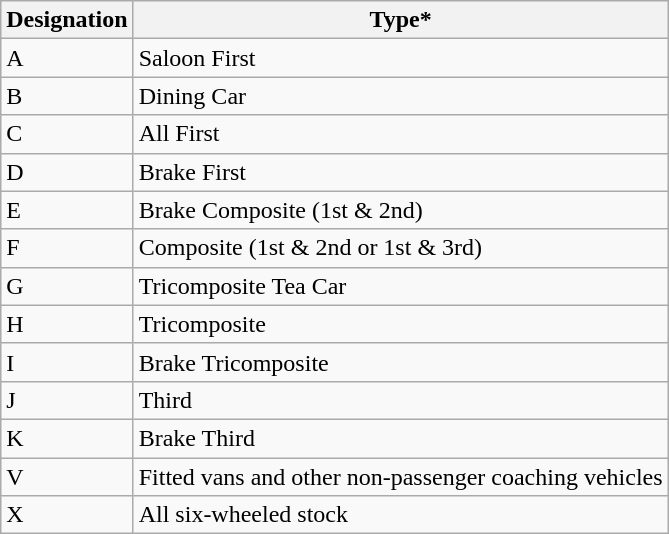<table class="wikitable">
<tr>
<th>Designation</th>
<th>Type*</th>
</tr>
<tr>
<td>A</td>
<td>Saloon First</td>
</tr>
<tr>
<td>B</td>
<td>Dining Car</td>
</tr>
<tr>
<td>C</td>
<td>All First</td>
</tr>
<tr>
<td>D</td>
<td>Brake First</td>
</tr>
<tr>
<td>E</td>
<td>Brake Composite (1st & 2nd)</td>
</tr>
<tr>
<td>F</td>
<td>Composite (1st & 2nd or 1st & 3rd)</td>
</tr>
<tr>
<td>G</td>
<td>Tricomposite Tea Car</td>
</tr>
<tr>
<td>H</td>
<td>Tricomposite</td>
</tr>
<tr>
<td>I</td>
<td>Brake Tricomposite</td>
</tr>
<tr>
<td>J</td>
<td>Third</td>
</tr>
<tr>
<td>K</td>
<td>Brake Third</td>
</tr>
<tr>
<td>V</td>
<td>Fitted vans and other non-passenger coaching vehicles</td>
</tr>
<tr>
<td>X</td>
<td>All six-wheeled stock</td>
</tr>
</table>
